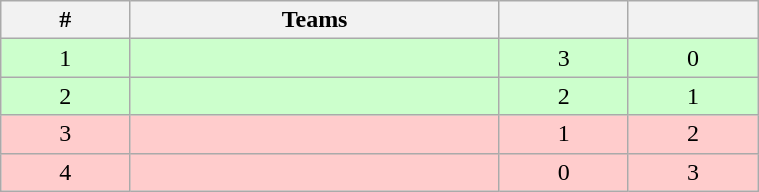<table class="wikitable" width="40%" style="text-align:center;">
<tr>
<th width="7%">#</th>
<th width="20%">Teams</th>
<th width="7%"></th>
<th width="7%"></th>
</tr>
<tr bgcolor="#cfc">
<td>1</td>
<td align=left></td>
<td>3</td>
<td>0</td>
</tr>
<tr bgcolor="#cfc">
<td>2</td>
<td align=left></td>
<td>2</td>
<td>1</td>
</tr>
<tr bgcolor=#fcc>
<td>3</td>
<td align=left></td>
<td>1</td>
<td>2</td>
</tr>
<tr bgcolor=#fcc>
<td>4</td>
<td align=left></td>
<td>0</td>
<td>3</td>
</tr>
</table>
